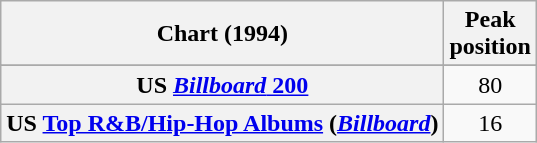<table class="wikitable sortable plainrowheaders" style="text-align:center">
<tr>
<th scope="col">Chart (1994)</th>
<th scope="col">Peak<br>position</th>
</tr>
<tr>
</tr>
<tr>
<th scope="row">US <a href='#'><em>Billboard</em> 200</a></th>
<td>80</td>
</tr>
<tr>
<th scope="row">US <a href='#'>Top R&B/Hip-Hop Albums</a> (<em><a href='#'>Billboard</a></em>)</th>
<td>16</td>
</tr>
</table>
